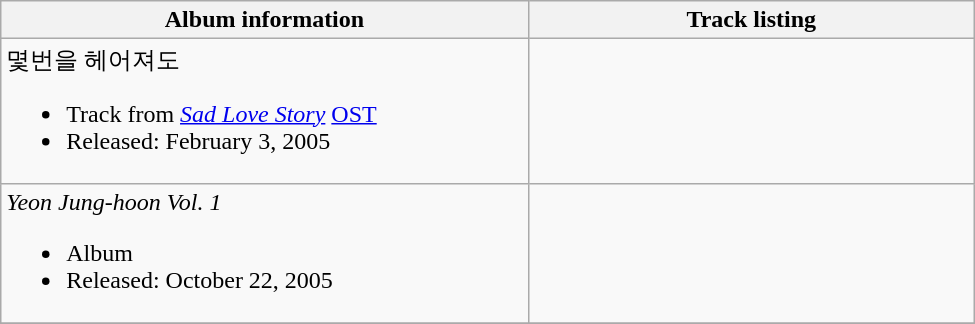<table class="wikitable" style="width:650px">
<tr>
<th>Album information</th>
<th align="center" width="290px">Track listing</th>
</tr>
<tr>
<td>몇번을 헤어져도<br><ul><li>Track from <em><a href='#'>Sad Love Story</a></em> <a href='#'>OST</a></li><li>Released: February 3, 2005</li></ul></td>
<td style="font-size: 85%;"></td>
</tr>
<tr>
<td><em>Yeon Jung-hoon Vol. 1</em><br><ul><li>Album</li><li>Released: October 22, 2005</li></ul></td>
<td style="font-size: 85%;"></td>
</tr>
<tr>
</tr>
</table>
